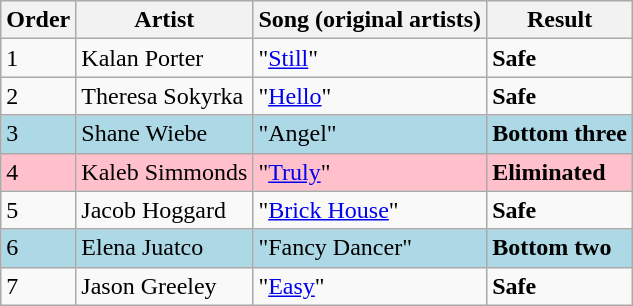<table class=wikitable>
<tr>
<th>Order</th>
<th>Artist</th>
<th>Song (original artists)</th>
<th>Result</th>
</tr>
<tr>
<td>1</td>
<td>Kalan Porter</td>
<td>"<a href='#'>Still</a>"</td>
<td><strong>Safe</strong></td>
</tr>
<tr>
<td>2</td>
<td>Theresa Sokyrka</td>
<td>"<a href='#'>Hello</a>"</td>
<td><strong>Safe</strong></td>
</tr>
<tr style="background:lightblue;">
<td>3</td>
<td>Shane Wiebe</td>
<td>"Angel"</td>
<td><strong>Bottom three</strong></td>
</tr>
<tr style="background:pink;">
<td>4</td>
<td>Kaleb Simmonds</td>
<td>"<a href='#'>Truly</a>"</td>
<td><strong>Eliminated</strong></td>
</tr>
<tr>
<td>5</td>
<td>Jacob Hoggard</td>
<td>"<a href='#'>Brick House</a>"</td>
<td><strong>Safe</strong></td>
</tr>
<tr style="background:lightblue;">
<td>6</td>
<td>Elena Juatco</td>
<td>"Fancy Dancer"</td>
<td><strong>Bottom two</strong></td>
</tr>
<tr>
<td>7</td>
<td>Jason Greeley</td>
<td>"<a href='#'>Easy</a>"</td>
<td><strong>Safe</strong></td>
</tr>
</table>
